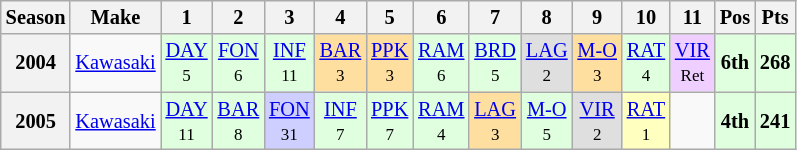<table class="wikitable" style="font-size: 85%; text-align: center">
<tr valign="top">
<th valign="middle">Season</th>
<th valign="middle">Make</th>
<th>1</th>
<th>2</th>
<th>3</th>
<th>4</th>
<th>5</th>
<th>6</th>
<th>7</th>
<th>8</th>
<th>9</th>
<th>10</th>
<th>11</th>
<th valign="middle">Pos</th>
<th valign="middle">Pts</th>
</tr>
<tr>
<th>2004</th>
<td align="left"><a href='#'>Kawasaki</a></td>
<td style="background:#dfffdf;"><a href='#'>DAY</a><br><small>5</small></td>
<td style="background:#dfffdf;"><a href='#'>FON</a><br><small>6</small></td>
<td style="background:#dfffdf;"><a href='#'>INF</a><br><small>11</small></td>
<td style="background:#ffdf9f;"><a href='#'>BAR</a><br><small>3</small></td>
<td style="background:#ffdf9f;"><a href='#'>PPK</a><br><small>3</small></td>
<td style="background:#dfffdf;"><a href='#'>RAM</a><br><small>6</small></td>
<td style="background:#dfffdf;"><a href='#'>BRD</a><br><small>5</small></td>
<td style="background:#dfdfdf;"><a href='#'>LAG</a><br><small>2</small></td>
<td style="background:#ffdf9f;"><a href='#'>M-O</a><br><small>3</small></td>
<td style="background:#dfffdf;"><a href='#'>RAT</a><br><small>4</small></td>
<td style="background:#efcfff;"><a href='#'>VIR</a><br><small>Ret</small></td>
<td style="background:#dfffdf;"><strong>6th</strong></td>
<td style="background:#dfffdf;"><strong>268</strong></td>
</tr>
<tr>
<th>2005</th>
<td align="left"><a href='#'>Kawasaki</a></td>
<td style="background:#dfffdf;"><a href='#'>DAY</a><br><small>11</small></td>
<td style="background:#dfffdf;"><a href='#'>BAR</a><br><small>8</small></td>
<td style="background:#cfcfff;"><a href='#'>FON</a><br><small>31</small></td>
<td style="background:#dfffdf;"><a href='#'>INF</a><br><small>7</small></td>
<td style="background:#dfffdf;"><a href='#'>PPK</a><br><small>7</small></td>
<td style="background:#dfffdf;"><a href='#'>RAM</a><br><small>4</small></td>
<td style="background:#ffdf9f;"><a href='#'>LAG</a><br><small>3</small></td>
<td style="background:#dfffdf;"><a href='#'>M-O</a><br><small>5</small></td>
<td style="background:#dfdfdf;"><a href='#'>VIR</a><br><small>2</small></td>
<td style="background:#ffffbf;"><a href='#'>RAT</a><br><small>1</small></td>
<td></td>
<td style="background:#dfffdf;"><strong>4th</strong></td>
<td style="background:#dfffdf;"><strong>241</strong></td>
</tr>
</table>
